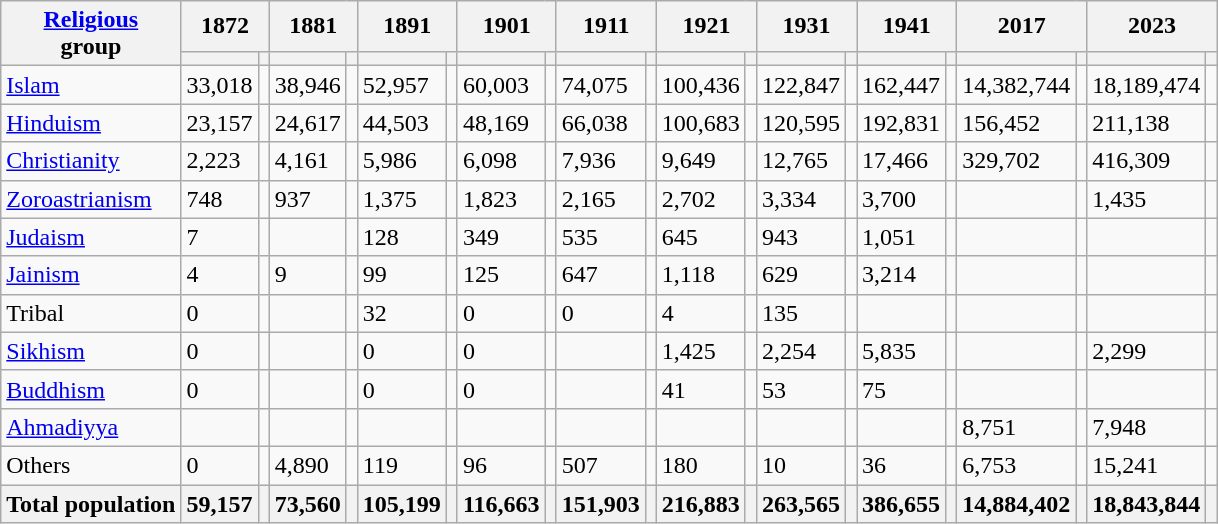<table class="wikitable sortable">
<tr>
<th rowspan="2"><a href='#'>Religious</a><br>group</th>
<th colspan="2">1872</th>
<th colspan="2">1881</th>
<th colspan="2">1891</th>
<th colspan="2">1901</th>
<th colspan="2">1911</th>
<th colspan="2">1921</th>
<th colspan="2">1931</th>
<th colspan="2">1941</th>
<th colspan="2">2017</th>
<th colspan="2">2023</th>
</tr>
<tr>
<th><a href='#'></a></th>
<th></th>
<th></th>
<th></th>
<th></th>
<th></th>
<th></th>
<th></th>
<th></th>
<th></th>
<th></th>
<th></th>
<th></th>
<th></th>
<th></th>
<th></th>
<th></th>
<th></th>
<th></th>
<th></th>
</tr>
<tr>
<td><a href='#'>Islam</a> </td>
<td>33,018</td>
<td></td>
<td>38,946</td>
<td></td>
<td>52,957</td>
<td></td>
<td>60,003</td>
<td></td>
<td>74,075</td>
<td></td>
<td>100,436</td>
<td></td>
<td>122,847</td>
<td></td>
<td>162,447</td>
<td></td>
<td>14,382,744</td>
<td></td>
<td>18,189,474</td>
<td></td>
</tr>
<tr>
<td><a href='#'>Hinduism</a> </td>
<td>23,157</td>
<td></td>
<td>24,617</td>
<td></td>
<td>44,503</td>
<td></td>
<td>48,169</td>
<td></td>
<td>66,038</td>
<td></td>
<td>100,683</td>
<td></td>
<td>120,595</td>
<td></td>
<td>192,831</td>
<td></td>
<td>156,452</td>
<td></td>
<td>211,138</td>
<td></td>
</tr>
<tr>
<td><a href='#'>Christianity</a> </td>
<td>2,223</td>
<td></td>
<td>4,161</td>
<td></td>
<td>5,986</td>
<td></td>
<td>6,098</td>
<td></td>
<td>7,936</td>
<td></td>
<td>9,649</td>
<td></td>
<td>12,765</td>
<td></td>
<td>17,466</td>
<td></td>
<td>329,702</td>
<td></td>
<td>416,309</td>
<td></td>
</tr>
<tr>
<td><a href='#'>Zoroastrianism</a> </td>
<td>748</td>
<td></td>
<td>937</td>
<td></td>
<td>1,375</td>
<td></td>
<td>1,823</td>
<td></td>
<td>2,165</td>
<td></td>
<td>2,702</td>
<td></td>
<td>3,334</td>
<td></td>
<td>3,700</td>
<td></td>
<td></td>
<td></td>
<td>1,435</td>
<td></td>
</tr>
<tr>
<td><a href='#'>Judaism</a> </td>
<td>7</td>
<td></td>
<td></td>
<td></td>
<td>128</td>
<td></td>
<td>349</td>
<td></td>
<td>535</td>
<td></td>
<td>645</td>
<td></td>
<td>943</td>
<td></td>
<td>1,051</td>
<td></td>
<td></td>
<td></td>
<td></td>
<td></td>
</tr>
<tr>
<td><a href='#'>Jainism</a> </td>
<td>4</td>
<td></td>
<td>9</td>
<td></td>
<td>99</td>
<td></td>
<td>125</td>
<td></td>
<td>647</td>
<td></td>
<td>1,118</td>
<td></td>
<td>629</td>
<td></td>
<td>3,214</td>
<td></td>
<td></td>
<td></td>
<td></td>
<td></td>
</tr>
<tr>
<td>Tribal</td>
<td>0</td>
<td></td>
<td></td>
<td></td>
<td>32</td>
<td></td>
<td>0</td>
<td></td>
<td>0</td>
<td></td>
<td>4</td>
<td></td>
<td>135</td>
<td></td>
<td></td>
<td></td>
<td></td>
<td></td>
<td></td>
<td></td>
</tr>
<tr>
<td><a href='#'>Sikhism</a> </td>
<td>0</td>
<td></td>
<td></td>
<td></td>
<td>0</td>
<td></td>
<td>0</td>
<td></td>
<td></td>
<td></td>
<td>1,425</td>
<td></td>
<td>2,254</td>
<td></td>
<td>5,835</td>
<td></td>
<td></td>
<td></td>
<td>2,299</td>
<td></td>
</tr>
<tr>
<td><a href='#'>Buddhism</a> </td>
<td>0</td>
<td></td>
<td></td>
<td></td>
<td>0</td>
<td></td>
<td>0</td>
<td></td>
<td></td>
<td></td>
<td>41</td>
<td></td>
<td>53</td>
<td></td>
<td>75</td>
<td></td>
<td></td>
<td></td>
<td></td>
<td></td>
</tr>
<tr>
<td><a href='#'>Ahmadiyya</a> </td>
<td></td>
<td></td>
<td></td>
<td></td>
<td></td>
<td></td>
<td></td>
<td></td>
<td></td>
<td></td>
<td></td>
<td></td>
<td></td>
<td></td>
<td></td>
<td></td>
<td>8,751</td>
<td></td>
<td>7,948</td>
<td></td>
</tr>
<tr>
<td>Others</td>
<td>0</td>
<td></td>
<td>4,890</td>
<td></td>
<td>119</td>
<td></td>
<td>96</td>
<td></td>
<td>507</td>
<td></td>
<td>180</td>
<td></td>
<td>10</td>
<td></td>
<td>36</td>
<td></td>
<td>6,753</td>
<td></td>
<td>15,241</td>
<td></td>
</tr>
<tr>
<th>Total population</th>
<th>59,157</th>
<th></th>
<th>73,560</th>
<th></th>
<th>105,199</th>
<th></th>
<th>116,663</th>
<th></th>
<th>151,903</th>
<th></th>
<th>216,883</th>
<th></th>
<th>263,565</th>
<th></th>
<th>386,655</th>
<th></th>
<th>14,884,402</th>
<th></th>
<th>18,843,844</th>
<th></th>
</tr>
</table>
